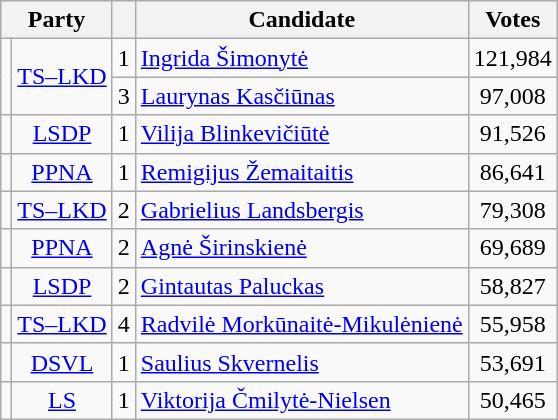<table class="wikitable" style="font-size:100%; text-align:center">
<tr>
<th colspan=2>Party</th>
<th></th>
<th>Candidate</th>
<th>Votes</th>
</tr>
<tr>
<td rowspan=2 bgcolor=></td>
<td rowspan=2><a href='#'>TS–LKD</a></td>
<td>1</td>
<td align=left><a href='#'>Ingrida Šimonytė</a></td>
<td>121,984</td>
</tr>
<tr>
<td>3</td>
<td align=left><a href='#'>Laurynas Kasčiūnas</a></td>
<td>97,008</td>
</tr>
<tr>
<td bgcolor=></td>
<td><a href='#'>LSDP</a></td>
<td>1</td>
<td align=left><a href='#'>Vilija Blinkevičiūtė</a></td>
<td>91,526</td>
</tr>
<tr>
<td bgcolor=></td>
<td><a href='#'>PPNA</a></td>
<td>1</td>
<td align=left><a href='#'>Remigijus Žemaitaitis</a></td>
<td>86,641</td>
</tr>
<tr>
<td bgcolor=></td>
<td><a href='#'>TS–LKD</a></td>
<td>2</td>
<td align=left><a href='#'>Gabrielius Landsbergis</a></td>
<td>79,308</td>
</tr>
<tr>
<td bgcolor=></td>
<td><a href='#'>PPNA</a></td>
<td>2</td>
<td align=left><a href='#'>Agnė Širinskienė</a></td>
<td>69,689</td>
</tr>
<tr>
<td bgcolor=></td>
<td><a href='#'>LSDP</a></td>
<td>2</td>
<td align=left><a href='#'>Gintautas Paluckas</a></td>
<td>58,827</td>
</tr>
<tr>
<td bgcolor=></td>
<td><a href='#'>TS–LKD</a></td>
<td>4</td>
<td align=left><a href='#'>Radvilė Morkūnaitė-Mikulėnienė</a></td>
<td>55,958</td>
</tr>
<tr>
<td bgcolor=></td>
<td><a href='#'>DSVL</a></td>
<td>1</td>
<td align=left><a href='#'>Saulius Skvernelis</a></td>
<td>53,691</td>
</tr>
<tr>
<td bgcolor=></td>
<td><a href='#'>LS</a></td>
<td>1</td>
<td align=left><a href='#'>Viktorija Čmilytė-Nielsen</a></td>
<td>50,465</td>
</tr>
</table>
